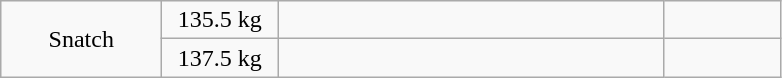<table class = "wikitable" style="text-align:center;">
<tr>
<td width=100 rowspan=2>Snatch</td>
<td width=70>135.5 kg</td>
<td width=250 align=left></td>
<td width=70></td>
</tr>
<tr>
<td>137.5 kg</td>
<td align=left></td>
<td></td>
</tr>
</table>
